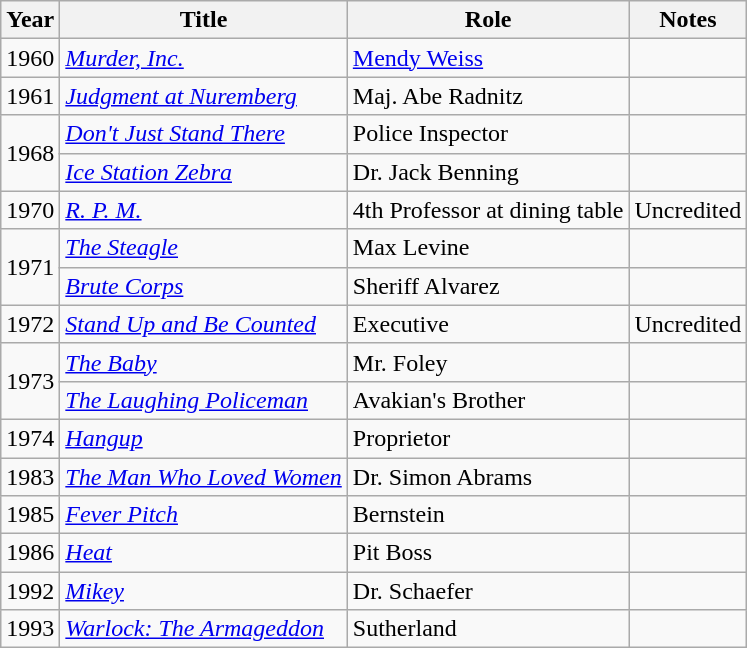<table class="wikitable">
<tr>
<th>Year</th>
<th>Title</th>
<th>Role</th>
<th>Notes</th>
</tr>
<tr>
<td>1960</td>
<td><em><a href='#'>Murder, Inc.</a></em></td>
<td><a href='#'>Mendy Weiss</a></td>
<td></td>
</tr>
<tr>
<td>1961</td>
<td><em><a href='#'>Judgment at Nuremberg</a></em></td>
<td>Maj. Abe Radnitz</td>
<td></td>
</tr>
<tr>
<td rowspan=2>1968</td>
<td><em><a href='#'>Don't Just Stand There</a></em></td>
<td>Police Inspector</td>
<td></td>
</tr>
<tr>
<td><em><a href='#'>Ice Station Zebra</a></em></td>
<td>Dr. Jack Benning</td>
<td></td>
</tr>
<tr>
<td>1970</td>
<td><em><a href='#'>R. P. M.</a></em></td>
<td>4th Professor at dining table</td>
<td>Uncredited</td>
</tr>
<tr>
<td rowspan=2>1971</td>
<td><em><a href='#'>The Steagle</a></em></td>
<td>Max Levine</td>
<td></td>
</tr>
<tr>
<td><em><a href='#'>Brute Corps</a></em></td>
<td>Sheriff Alvarez</td>
<td></td>
</tr>
<tr>
<td>1972</td>
<td><em><a href='#'>Stand Up and Be Counted</a></em></td>
<td>Executive</td>
<td>Uncredited</td>
</tr>
<tr>
<td rowspan=2>1973</td>
<td><em><a href='#'>The Baby</a></em></td>
<td>Mr. Foley</td>
<td></td>
</tr>
<tr>
<td><em><a href='#'>The Laughing Policeman</a></em></td>
<td>Avakian's Brother</td>
<td></td>
</tr>
<tr>
<td>1974</td>
<td><em><a href='#'>Hangup</a></em></td>
<td>Proprietor</td>
<td></td>
</tr>
<tr>
<td>1983</td>
<td><em><a href='#'>The Man Who Loved Women</a></em></td>
<td>Dr. Simon Abrams</td>
<td></td>
</tr>
<tr>
<td>1985</td>
<td><em><a href='#'>Fever Pitch</a></em></td>
<td>Bernstein</td>
<td></td>
</tr>
<tr>
<td>1986</td>
<td><em><a href='#'>Heat</a></em></td>
<td>Pit Boss</td>
<td></td>
</tr>
<tr>
<td>1992</td>
<td><em><a href='#'>Mikey</a></em></td>
<td>Dr. Schaefer</td>
<td></td>
</tr>
<tr>
<td>1993</td>
<td><em><a href='#'>Warlock: The Armageddon</a></em></td>
<td>Sutherland</td>
<td></td>
</tr>
</table>
